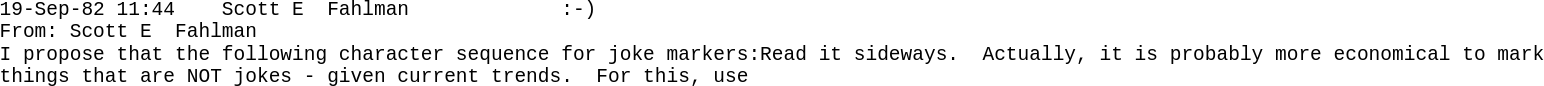<table>
<tr>
<td><pre>19-Sep-82 11:44    Scott E  Fahlman             :-)<br>From: Scott E  Fahlman <Fahlman at Cmu-20c>
I propose that the following character sequence for joke markers:Read it sideways.  Actually, it is probably more economical to mark
things that are NOT jokes - given current trends.  For this, use</pre></td>
</tr>
</table>
